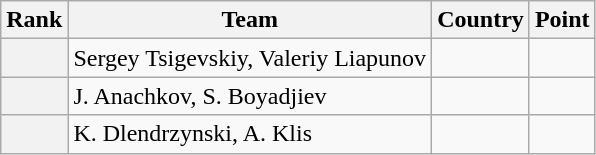<table class="wikitable sortable">
<tr>
<th>Rank</th>
<th>Team</th>
<th>Country</th>
<th>Point</th>
</tr>
<tr>
<th></th>
<td>Sergey Tsigevskiy, Valeriy Liapunov</td>
<td></td>
<td></td>
</tr>
<tr>
<th></th>
<td>J. Anachkov, S. Boyadjiev</td>
<td></td>
<td></td>
</tr>
<tr>
<th></th>
<td>K. Dlendrzynski, A. Klis</td>
<td></td>
<td></td>
</tr>
</table>
